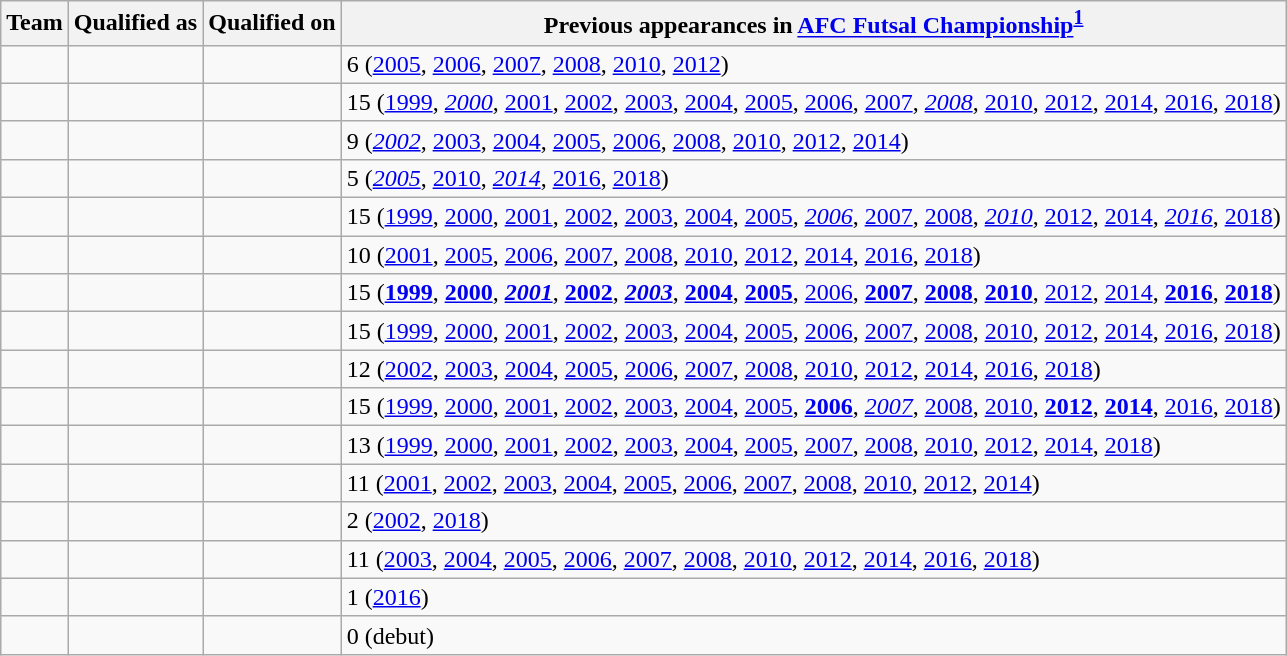<table class="wikitable sortable">
<tr>
<th>Team</th>
<th>Qualified as</th>
<th>Qualified on</th>
<th data-sort-type="number">Previous appearances in <a href='#'>AFC Futsal Championship</a><sup><strong><a href='#'>1</a></strong></sup></th>
</tr>
<tr>
<td></td>
<td></td>
<td></td>
<td>6 (<a href='#'>2005</a>, <a href='#'>2006</a>, <a href='#'>2007</a>, <a href='#'>2008</a>, <a href='#'>2010</a>, <a href='#'>2012</a>)</td>
</tr>
<tr>
<td></td>
<td></td>
<td></td>
<td>15 (<a href='#'>1999</a>, <em><a href='#'>2000</a></em>, <a href='#'>2001</a>, <a href='#'>2002</a>, <a href='#'>2003</a>, <a href='#'>2004</a>, <a href='#'>2005</a>, <a href='#'>2006</a>, <a href='#'>2007</a>, <em><a href='#'>2008</a></em>, <a href='#'>2010</a>, <a href='#'>2012</a>, <a href='#'>2014</a>, <a href='#'>2016</a>, <a href='#'>2018</a>)</td>
</tr>
<tr>
<td></td>
<td></td>
<td></td>
<td>9 (<em><a href='#'>2002</a></em>, <a href='#'>2003</a>, <a href='#'>2004</a>, <a href='#'>2005</a>, <a href='#'>2006</a>, <a href='#'>2008</a>, <a href='#'>2010</a>, <a href='#'>2012</a>, <a href='#'>2014</a>)</td>
</tr>
<tr>
<td></td>
<td></td>
<td></td>
<td>5 (<em><a href='#'>2005</a></em>, <a href='#'>2010</a>, <em><a href='#'>2014</a></em>, <a href='#'>2016</a>, <a href='#'>2018</a>)</td>
</tr>
<tr>
<td></td>
<td></td>
<td></td>
<td>15 (<a href='#'>1999</a>, <a href='#'>2000</a>, <a href='#'>2001</a>, <a href='#'>2002</a>, <a href='#'>2003</a>, <a href='#'>2004</a>, <a href='#'>2005</a>, <em><a href='#'>2006</a></em>, <a href='#'>2007</a>, <a href='#'>2008</a>, <em><a href='#'>2010</a></em>, <a href='#'>2012</a>, <a href='#'>2014</a>, <em><a href='#'>2016</a></em>, <a href='#'>2018</a>)</td>
</tr>
<tr>
<td></td>
<td></td>
<td></td>
<td>10 (<a href='#'>2001</a>, <a href='#'>2005</a>, <a href='#'>2006</a>, <a href='#'>2007</a>, <a href='#'>2008</a>, <a href='#'>2010</a>, <a href='#'>2012</a>, <a href='#'>2014</a>, <a href='#'>2016</a>, <a href='#'>2018</a>)</td>
</tr>
<tr>
<td></td>
<td></td>
<td></td>
<td>15 (<strong><a href='#'>1999</a></strong>, <strong><a href='#'>2000</a></strong>, <strong><em><a href='#'>2001</a></em></strong>, <strong><a href='#'>2002</a></strong>, <strong><em><a href='#'>2003</a></em></strong>, <strong><a href='#'>2004</a></strong>, <strong><a href='#'>2005</a></strong>, <a href='#'>2006</a>, <strong><a href='#'>2007</a></strong>, <strong><a href='#'>2008</a></strong>, <strong><a href='#'>2010</a></strong>, <a href='#'>2012</a>, <a href='#'>2014</a>, <strong><a href='#'>2016</a></strong>, <strong><a href='#'>2018</a></strong>)</td>
</tr>
<tr>
<td></td>
<td></td>
<td></td>
<td>15 (<a href='#'>1999</a>, <a href='#'>2000</a>, <a href='#'>2001</a>, <a href='#'>2002</a>, <a href='#'>2003</a>, <a href='#'>2004</a>, <a href='#'>2005</a>, <a href='#'>2006</a>, <a href='#'>2007</a>, <a href='#'>2008</a>, <a href='#'>2010</a>, <a href='#'>2012</a>, <a href='#'>2014</a>, <a href='#'>2016</a>, <a href='#'>2018</a>)</td>
</tr>
<tr>
<td></td>
<td></td>
<td></td>
<td>12 (<a href='#'>2002</a>, <a href='#'>2003</a>, <a href='#'>2004</a>, <a href='#'>2005</a>, <a href='#'>2006</a>, <a href='#'>2007</a>, <a href='#'>2008</a>, <a href='#'>2010</a>, <a href='#'>2012</a>, <a href='#'>2014</a>, <a href='#'>2016</a>, <a href='#'>2018</a>)</td>
</tr>
<tr>
<td></td>
<td></td>
<td></td>
<td>15 (<a href='#'>1999</a>, <a href='#'>2000</a>, <a href='#'>2001</a>, <a href='#'>2002</a>, <a href='#'>2003</a>, <a href='#'>2004</a>, <a href='#'>2005</a>, <strong><a href='#'>2006</a></strong>, <em><a href='#'>2007</a></em>, <a href='#'>2008</a>, <a href='#'>2010</a>, <strong><a href='#'>2012</a></strong>, <strong><a href='#'>2014</a></strong>, <a href='#'>2016</a>, <a href='#'>2018</a>)</td>
</tr>
<tr>
<td></td>
<td></td>
<td></td>
<td>13 (<a href='#'>1999</a>, <a href='#'>2000</a>, <a href='#'>2001</a>, <a href='#'>2002</a>, <a href='#'>2003</a>, <a href='#'>2004</a>, <a href='#'>2005</a>, <a href='#'>2007</a>, <a href='#'>2008</a>, <a href='#'>2010</a>, <a href='#'>2012</a>, <a href='#'>2014</a>, <a href='#'>2018</a>)</td>
</tr>
<tr>
<td></td>
<td></td>
<td></td>
<td>11 (<a href='#'>2001</a>, <a href='#'>2002</a>, <a href='#'>2003</a>, <a href='#'>2004</a>, <a href='#'>2005</a>, <a href='#'>2006</a>, <a href='#'>2007</a>, <a href='#'>2008</a>, <a href='#'>2010</a>, <a href='#'>2012</a>, <a href='#'>2014</a>)</td>
</tr>
<tr>
<td></td>
<td></td>
<td></td>
<td>2 (<a href='#'>2002</a>, <a href='#'>2018</a>)</td>
</tr>
<tr>
<td></td>
<td></td>
<td></td>
<td>11 (<a href='#'>2003</a>, <a href='#'>2004</a>, <a href='#'>2005</a>, <a href='#'>2006</a>, <a href='#'>2007</a>, <a href='#'>2008</a>, <a href='#'>2010</a>, <a href='#'>2012</a>, <a href='#'>2014</a>, <a href='#'>2016</a>, <a href='#'>2018</a>)</td>
</tr>
<tr>
<td></td>
<td></td>
<td></td>
<td>1 (<a href='#'>2016</a>)</td>
</tr>
<tr>
<td></td>
<td></td>
<td></td>
<td>0 (debut)</td>
</tr>
</table>
